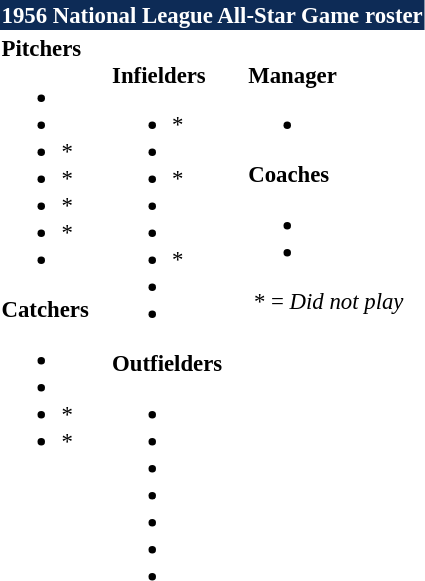<table class="toccolours" style="font-size: 95%;">
<tr>
<th colspan=10 style="background-color:  #0d2b56; color: #FFFFFF; text-align: center;">1956 National League All-Star Game roster</th>
</tr>
<tr>
<td valign="top"><strong>Pitchers</strong><br><ul><li></li><li></li><li> *</li><li> *</li><li> *</li><li> *</li><li></li></ul><strong>Catchers</strong><ul><li></li><li></li><li> *</li><li> *</li></ul></td>
<td width="px"></td>
<td valign="top"><br><strong>Infielders</strong><ul><li> *</li><li></li><li> *</li><li></li><li></li><li> *</li><li></li><li></li></ul><strong>Outfielders</strong><ul><li></li><li></li><li></li><li></li><li></li><li></li><li></li></ul></td>
<td width="px"></td>
<td valign="top"><br><strong>Manager</strong><ul><li></li></ul><strong>Coaches</strong><ul><li></li><li></li></ul> * = <em>Did not play</em></td>
</tr>
<tr>
</tr>
</table>
